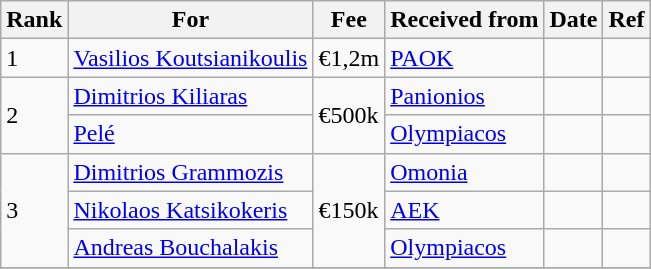<table class="wikitable plainrowheaders sortable">
<tr>
<th scope=col>Rank</th>
<th scope=col>For</th>
<th scope=col>Fee</th>
<th scope=col>Received from</th>
<th scope=col>Date</th>
<th scope=col class="unsortable">Ref</th>
</tr>
<tr>
<td>1</td>
<td> <a href='#'>Vasilios Koutsianikoulis</a></td>
<td>€1,2m</td>
<td> <a href='#'>PAOK</a></td>
<td></td>
<td align=center></td>
</tr>
<tr>
<td rowspan="2">2</td>
<td> <a href='#'>Dimitrios Kiliaras</a></td>
<td rowspan="2">€500k</td>
<td> <a href='#'>Panionios</a></td>
<td></td>
<td align=center></td>
</tr>
<tr>
<td> <a href='#'>Pelé</a></td>
<td> <a href='#'>Olympiacos</a></td>
<td></td>
<td align=center></td>
</tr>
<tr>
<td rowspan="3">3</td>
<td> <a href='#'>Dimitrios Grammozis</a></td>
<td rowspan="3">€150k</td>
<td> <a href='#'>Omonia</a></td>
<td></td>
<td align=center></td>
</tr>
<tr>
<td> <a href='#'>Nikolaos Katsikokeris</a></td>
<td> <a href='#'>AEK</a></td>
<td></td>
<td align=center></td>
</tr>
<tr>
<td> <a href='#'>Andreas Bouchalakis</a></td>
<td> <a href='#'>Olympiacos</a></td>
<td></td>
<td align=center></td>
</tr>
<tr>
</tr>
</table>
